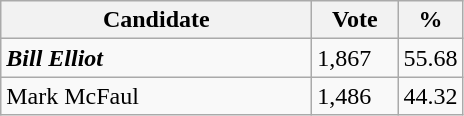<table class="wikitable">
<tr>
<th bgcolor="#DDDDFF" width="200px">Candidate</th>
<th bgcolor="#DDDDFF" width="50px">Vote</th>
<th bgcolor="#DDDDFF" width="30px">%</th>
</tr>
<tr>
<td><strong><em>Bill Elliot</em></strong></td>
<td>1,867</td>
<td>55.68</td>
</tr>
<tr>
<td>Mark McFaul</td>
<td>1,486</td>
<td>44.32</td>
</tr>
</table>
